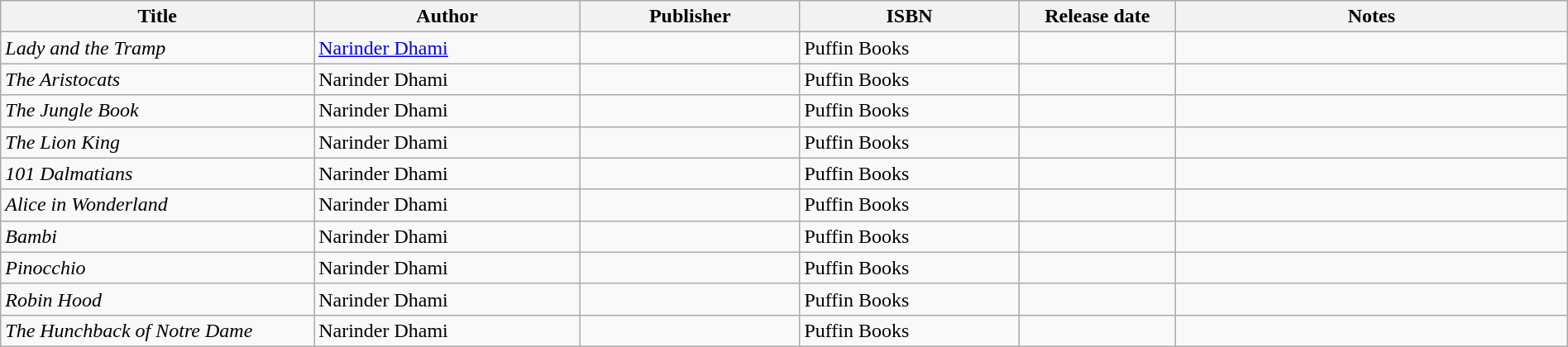<table class="wikitable" width=100%>
<tr>
<th width=20%>Title</th>
<th width=17%>Author</th>
<th width=14%>Publisher</th>
<th width=14%>ISBN</th>
<th width=10%>Release date</th>
<th width=25%>Notes</th>
</tr>
<tr>
<td><em>Lady and the Tramp</em></td>
<td><a href='#'>Narinder Dhami</a></td>
<td></td>
<td>Puffin Books</td>
<td></td>
<td></td>
</tr>
<tr>
<td><em>The Aristocats</em></td>
<td>Narinder Dhami</td>
<td></td>
<td>Puffin Books</td>
<td></td>
<td></td>
</tr>
<tr>
<td><em>The Jungle Book</em></td>
<td>Narinder Dhami</td>
<td></td>
<td>Puffin Books</td>
<td></td>
<td></td>
</tr>
<tr>
<td><em>The Lion King</em></td>
<td>Narinder Dhami</td>
<td></td>
<td>Puffin Books</td>
<td></td>
<td></td>
</tr>
<tr>
<td><em>101 Dalmatians</em></td>
<td>Narinder Dhami</td>
<td></td>
<td>Puffin Books</td>
<td></td>
<td></td>
</tr>
<tr>
<td><em>Alice in Wonderland</em></td>
<td>Narinder Dhami</td>
<td></td>
<td>Puffin Books</td>
<td></td>
<td></td>
</tr>
<tr>
<td><em>Bambi</em></td>
<td>Narinder Dhami</td>
<td></td>
<td>Puffin Books</td>
<td></td>
<td></td>
</tr>
<tr>
<td><em>Pinocchio</em></td>
<td>Narinder Dhami</td>
<td></td>
<td>Puffin Books</td>
<td></td>
<td></td>
</tr>
<tr>
<td><em>Robin Hood</em></td>
<td>Narinder Dhami</td>
<td></td>
<td>Puffin Books</td>
<td></td>
<td></td>
</tr>
<tr>
<td><em>The Hunchback of Notre Dame</em></td>
<td>Narinder Dhami</td>
<td></td>
<td>Puffin Books</td>
<td></td>
<td></td>
</tr>
</table>
